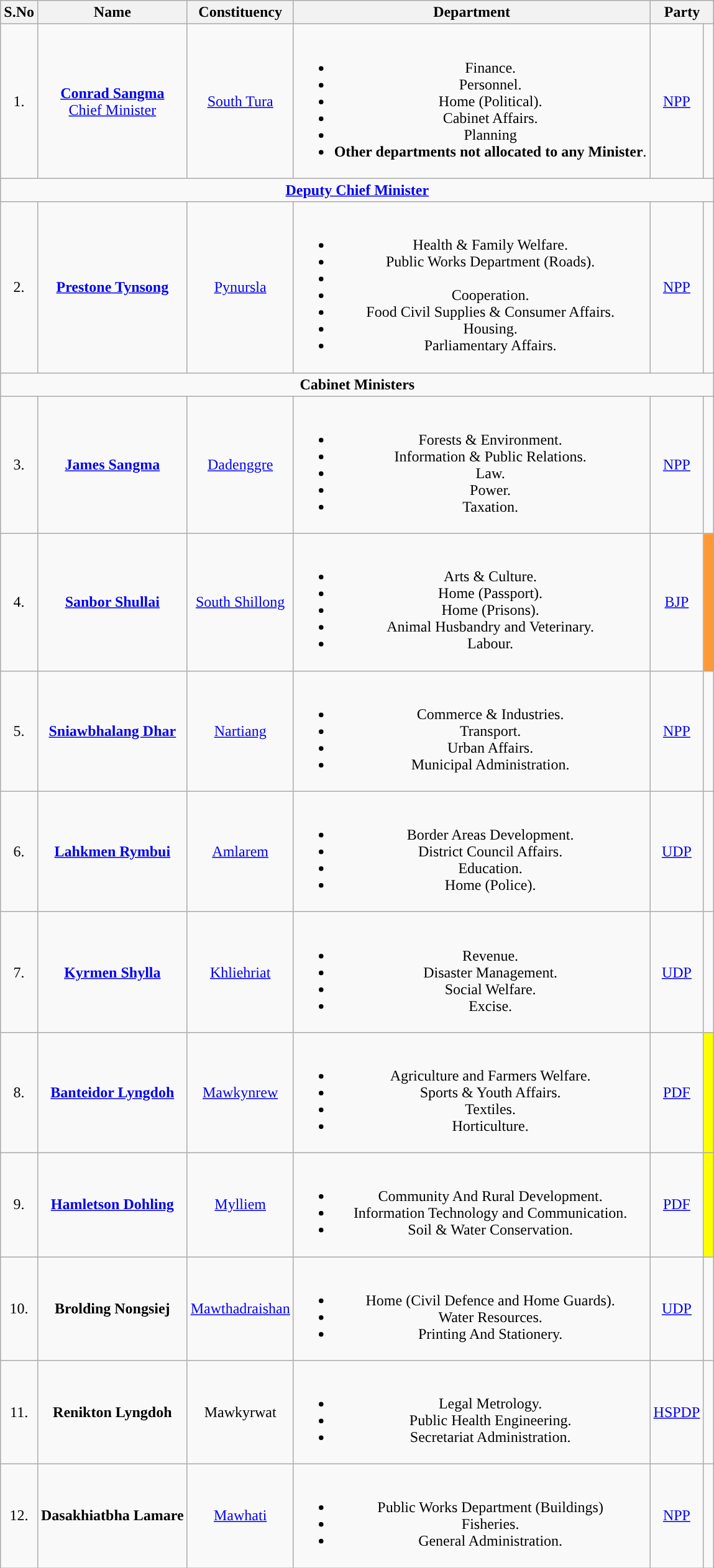<table class="wikitable sortable" style="text-align:center;">
<tr>
<th>S.No</th>
<th>Name</th>
<th>Constituency</th>
<th>Department</th>
<th colspan="2" scope="col">Party</th>
</tr>
<tr>
<td>1.</td>
<td><strong><a href='#'>Conrad Sangma</a></strong><br><a href='#'>Chief Minister</a></td>
<td><a href='#'>South Tura</a></td>
<td><br><ul><li>Finance.</li><li>Personnel.</li><li>Home (Political).</li><li>Cabinet Affairs.</li><li>Planning</li><li><strong>Other departments not allocated to any Minister</strong>.</li></ul></td>
<td><a href='#'>NPP</a></td>
<td width="4px"></td>
</tr>
<tr>
<td style="text-align: center;" colspan=6><strong><a href='#'>Deputy Chief Minister</a></strong></td>
</tr>
<tr>
<td>2.</td>
<td><strong><a href='#'>Prestone Tynsong</a></strong></td>
<td><a href='#'>Pynursla</a></td>
<td><br><ul><li>Health & Family Welfare.</li><li>Public Works Department (Roads).</li><li></li><li>Cooperation.</li><li>Food Civil Supplies & Consumer Affairs.</li><li>Housing.</li><li>Parliamentary Affairs.</li></ul></td>
<td><a href='#'>NPP</a></td>
<td width="4px"></td>
</tr>
<tr>
<td style="text-align: center;" colspan=6><strong>Cabinet Ministers</strong></td>
</tr>
<tr>
<td>3.</td>
<td><strong><a href='#'>James Sangma</a></strong></td>
<td><a href='#'>Dadenggre</a></td>
<td><br><ul><li>Forests & Environment.</li><li>Information & Public Relations.</li><li>Law.</li><li>Power.</li><li>Taxation.</li></ul></td>
<td><a href='#'>NPP</a></td>
<td width="4px"></td>
</tr>
<tr>
<td>4.</td>
<td><strong><a href='#'>Sanbor Shullai</a></strong></td>
<td><a href='#'>South Shillong</a></td>
<td><br><ul><li>Arts & Culture.</li><li>Home (Passport).</li><li>Home (Prisons).</li><li>Animal Husbandry and Veterinary.</li><li>Labour.</li></ul></td>
<td><a href='#'>BJP</a></td>
<td bgcolor=#FF9933></td>
</tr>
<tr>
<td>5.</td>
<td><strong><a href='#'>Sniawbhalang Dhar</a></strong></td>
<td><a href='#'>Nartiang</a></td>
<td><br><ul><li>Commerce & Industries.</li><li>Transport.</li><li>Urban Affairs.</li><li>Municipal Administration.</li></ul></td>
<td><a href='#'>NPP</a></td>
<td width="4px"></td>
</tr>
<tr>
<td>6.</td>
<td><strong><a href='#'>Lahkmen Rymbui</a></strong></td>
<td><a href='#'>Amlarem</a></td>
<td><br><ul><li>Border Areas Development.</li><li>District Council Affairs.</li><li>Education.</li><li>Home (Police).</li></ul></td>
<td><a href='#'>UDP</a></td>
<td width="4px"></td>
</tr>
<tr>
<td>7.</td>
<td><strong><a href='#'>Kyrmen Shylla</a></strong></td>
<td><a href='#'>Khliehriat</a></td>
<td><br><ul><li>Revenue.</li><li>Disaster Management.</li><li>Social Welfare.</li><li>Excise.</li></ul></td>
<td><a href='#'>UDP</a></td>
<td width="4px"></td>
</tr>
<tr>
<td>8.</td>
<td><strong><a href='#'>Banteidor Lyngdoh</a></strong></td>
<td><a href='#'>Mawkynrew</a></td>
<td><br><ul><li>Agriculture and Farmers Welfare.</li><li>Sports & Youth Affairs.</li><li>Textiles.</li><li>Horticulture.</li></ul></td>
<td><a href='#'>PDF</a></td>
<td bgcolor=#FFFF00></td>
</tr>
<tr>
<td>9.</td>
<td><strong><a href='#'>Hamletson Dohling</a></strong></td>
<td><a href='#'>Mylliem</a></td>
<td><br><ul><li>Community And Rural Development.</li><li>Information Technology and Communication.</li><li>Soil & Water Conservation.</li></ul></td>
<td><a href='#'>PDF</a></td>
<td bgcolor=#FFFF00></td>
</tr>
<tr>
<td>10.</td>
<td><strong>Brolding Nongsiej</strong></td>
<td><a href='#'>Mawthadraishan</a></td>
<td><br><ul><li>Home (Civil Defence and Home Guards).</li><li>Water Resources.</li><li>Printing And Stationery.</li></ul></td>
<td><a href='#'>UDP</a></td>
<td width="4px"></td>
</tr>
<tr>
<td>11.</td>
<td><strong>Renikton Lyngdoh</strong></td>
<td>Mawkyrwat</td>
<td><br><ul><li>Legal Metrology.</li><li>Public Health Engineering.</li><li>Secretariat Administration.</li></ul></td>
<td><a href='#'>HSPDP</a></td>
<td width="4px"></td>
</tr>
<tr>
<td>12.</td>
<td><strong>Dasakhiatbha Lamare</strong></td>
<td><a href='#'>Mawhati</a></td>
<td><br><ul><li>Public Works Department (Buildings)</li><li>Fisheries.</li><li>General Administration.</li></ul></td>
<td><a href='#'>NPP</a></td>
<td width="4px"></td>
</tr>
</table>
